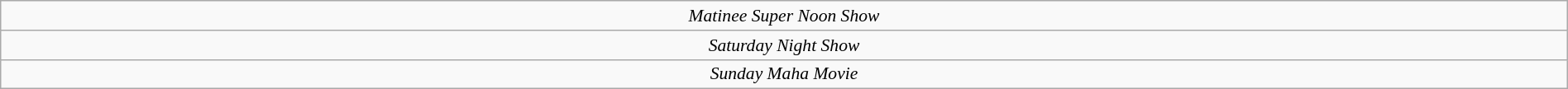<table class="wikitable sortable" style="border-collapse:collapse; font-size: 90%; text-align:center" width="100%">
<tr>
<td><em>Matinee Super Noon Show</em></td>
</tr>
<tr>
<td><em>Saturday Night Show</em></td>
</tr>
<tr>
<td><em>Sunday Maha Movie</em></td>
</tr>
</table>
